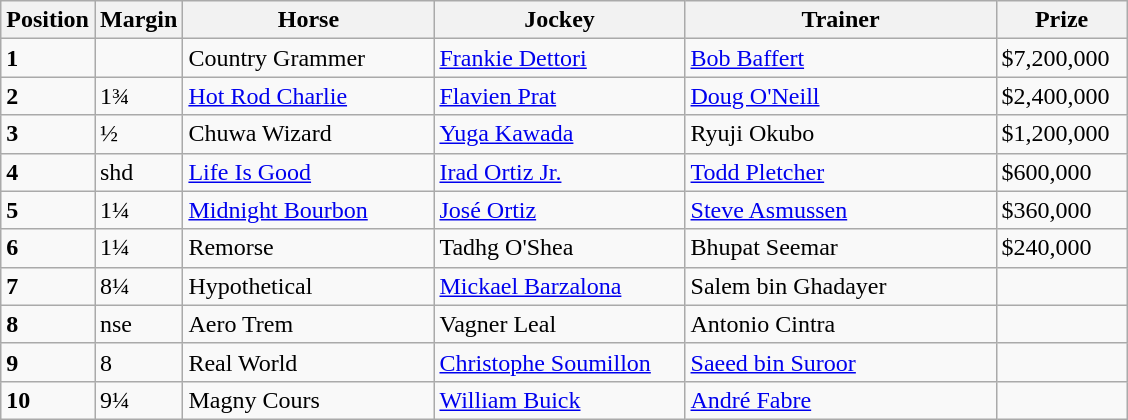<table class="wikitable sortable">
<tr>
<th style="width:35px;">Position</th>
<th style="width:45px;">Margin</th>
<th style="width:160px;">Horse</th>
<th style="width:160px;">Jockey</th>
<th style="width:200px;">Trainer</th>
<th style="width:80px;">Prize</th>
</tr>
<tr>
<td><strong>1</strong></td>
<td></td>
<td>Country Grammer</td>
<td><a href='#'>Frankie Dettori</a></td>
<td><a href='#'>Bob Baffert</a></td>
<td>$7,200,000</td>
</tr>
<tr>
<td><strong>2</strong></td>
<td>1¾</td>
<td><a href='#'>Hot Rod Charlie</a></td>
<td><a href='#'>Flavien Prat</a></td>
<td><a href='#'>Doug O'Neill</a></td>
<td>$2,400,000</td>
</tr>
<tr>
<td><strong>3</strong></td>
<td>½</td>
<td>Chuwa Wizard</td>
<td><a href='#'>Yuga Kawada</a></td>
<td>Ryuji Okubo</td>
<td>$1,200,000</td>
</tr>
<tr>
<td><strong>4</strong></td>
<td>shd</td>
<td><a href='#'>Life Is Good</a></td>
<td><a href='#'>Irad Ortiz Jr.</a></td>
<td><a href='#'>Todd Pletcher</a></td>
<td>$600,000</td>
</tr>
<tr>
<td><strong>5</strong></td>
<td>1¼</td>
<td><a href='#'>Midnight Bourbon</a></td>
<td><a href='#'>José Ortiz</a></td>
<td><a href='#'>Steve Asmussen</a></td>
<td>$360,000</td>
</tr>
<tr>
<td><strong>6</strong></td>
<td>1¼</td>
<td>Remorse</td>
<td>Tadhg O'Shea</td>
<td>Bhupat Seemar</td>
<td>$240,000</td>
</tr>
<tr>
<td><strong>7</strong></td>
<td>8¼</td>
<td>Hypothetical</td>
<td><a href='#'>Mickael Barzalona</a></td>
<td>Salem bin Ghadayer</td>
<td></td>
</tr>
<tr>
<td><strong>8</strong></td>
<td>nse</td>
<td>Aero Trem</td>
<td>Vagner Leal</td>
<td>Antonio Cintra</td>
<td></td>
</tr>
<tr>
<td><strong>9</strong></td>
<td>8</td>
<td>Real World</td>
<td><a href='#'>Christophe Soumillon</a></td>
<td><a href='#'>Saeed bin Suroor</a></td>
<td></td>
</tr>
<tr>
<td><strong>10</strong></td>
<td>9¼</td>
<td>Magny Cours</td>
<td><a href='#'>William Buick</a></td>
<td><a href='#'>André Fabre</a></td>
<td></td>
</tr>
</table>
